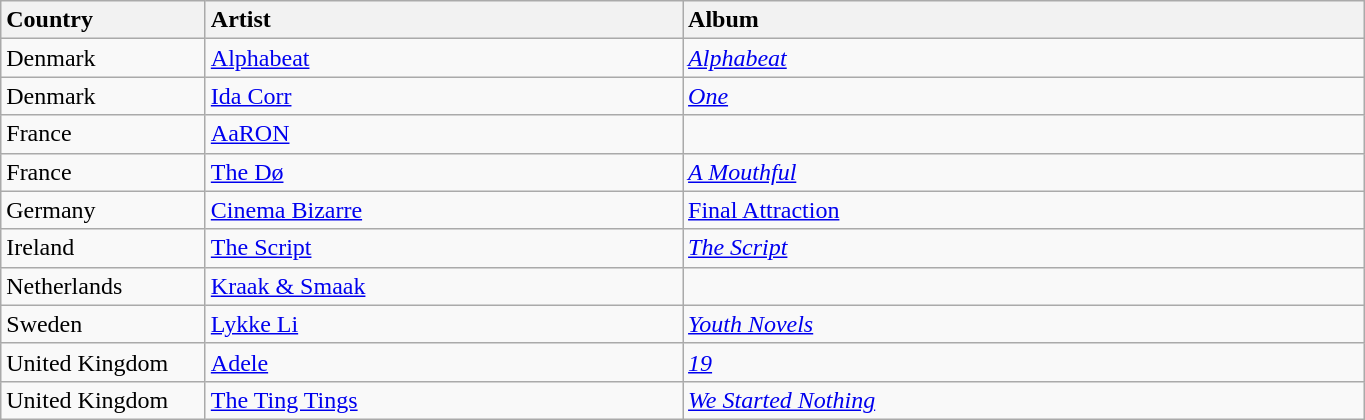<table class="wikitable" style="width:72%;">
<tr>
<th style="width:15%; text-align:left;">Country</th>
<th style="width:35%; text-align:left;">Artist</th>
<th style="width:50%; text-align:left;">Album</th>
</tr>
<tr>
<td>Denmark</td>
<td><a href='#'>Alphabeat</a></td>
<td><em><a href='#'>Alphabeat</a></em></td>
</tr>
<tr>
<td>Denmark</td>
<td><a href='#'>Ida Corr</a></td>
<td><em><a href='#'>One</a></em></td>
</tr>
<tr>
<td>France</td>
<td><a href='#'>AaRON</a></td>
<td></td>
</tr>
<tr>
<td>France</td>
<td><a href='#'>The Dø</a></td>
<td><em><a href='#'>A Mouthful</a></em></td>
</tr>
<tr>
<td>Germany</td>
<td><a href='#'>Cinema Bizarre</a></td>
<td><a href='#'>Final Attraction</a></td>
</tr>
<tr>
<td>Ireland</td>
<td><a href='#'>The Script</a></td>
<td><em><a href='#'>The Script</a></em></td>
</tr>
<tr>
<td>Netherlands</td>
<td><a href='#'>Kraak & Smaak</a></td>
<td></td>
</tr>
<tr>
<td>Sweden</td>
<td><a href='#'>Lykke Li</a></td>
<td><em><a href='#'>Youth Novels</a></em></td>
</tr>
<tr>
<td>United Kingdom</td>
<td><a href='#'>Adele</a></td>
<td><em><a href='#'>19</a></em></td>
</tr>
<tr>
<td>United Kingdom</td>
<td><a href='#'>The Ting Tings</a></td>
<td><em><a href='#'>We Started Nothing</a></em></td>
</tr>
</table>
